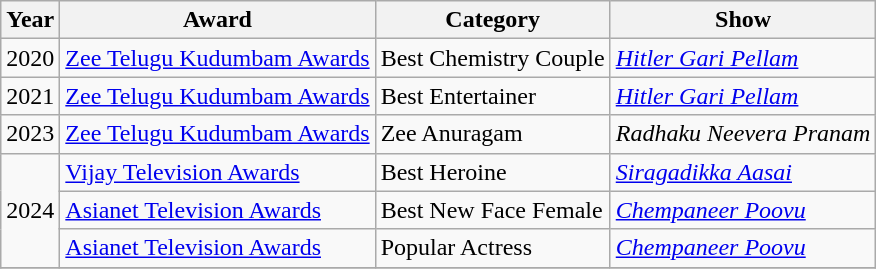<table class="wikitable">
<tr>
<th>Year</th>
<th>Award</th>
<th>Category</th>
<th>Show</th>
</tr>
<tr>
<td>2020</td>
<td><a href='#'>Zee Telugu Kudumbam Awards</a></td>
<td>Best Chemistry Couple</td>
<td><em><a href='#'>Hitler Gari Pellam</a></em></td>
</tr>
<tr>
<td>2021</td>
<td><a href='#'>Zee Telugu Kudumbam Awards</a></td>
<td>Best Entertainer</td>
<td><em><a href='#'>Hitler Gari Pellam</a></em></td>
</tr>
<tr>
<td>2023</td>
<td><a href='#'>Zee Telugu Kudumbam Awards</a></td>
<td>Zee Anuragam</td>
<td><em>Radhaku Neevera Pranam</em></td>
</tr>
<tr>
<td Rowspan=3>2024</td>
<td><a href='#'>Vijay Television Awards</a></td>
<td>Best Heroine</td>
<td><em><a href='#'>Siragadikka Aasai</a></em></td>
</tr>
<tr>
<td><a href='#'>Asianet Television Awards</a></td>
<td>Best New Face Female</td>
<td><em><a href='#'>Chempaneer Poovu</a></em></td>
</tr>
<tr>
<td><a href='#'>Asianet Television Awards</a></td>
<td>Popular Actress</td>
<td><em><a href='#'>Chempaneer Poovu</a></em></td>
</tr>
<tr>
</tr>
</table>
